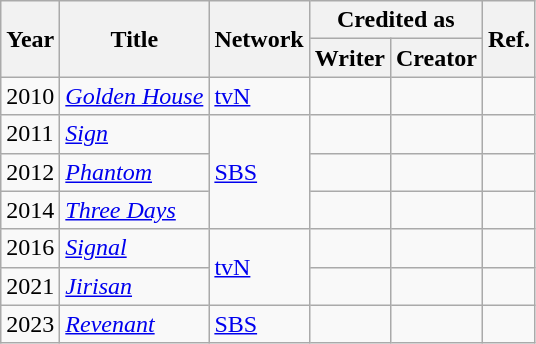<table class="wikitable">
<tr>
<th rowspan="2">Year</th>
<th rowspan="2">Title</th>
<th rowspan="2">Network</th>
<th colspan="2">Credited as</th>
<th rowspan="2">Ref.</th>
</tr>
<tr>
<th>Writer</th>
<th>Creator</th>
</tr>
<tr>
<td>2010</td>
<td><em><a href='#'>Golden House</a></em></td>
<td><a href='#'>tvN</a></td>
<td></td>
<td></td>
<td></td>
</tr>
<tr>
<td>2011</td>
<td><em><a href='#'>Sign</a></em></td>
<td rowspan="3"><a href='#'>SBS</a></td>
<td></td>
<td></td>
<td></td>
</tr>
<tr>
<td>2012</td>
<td><em><a href='#'>Phantom</a></em></td>
<td></td>
<td></td>
<td></td>
</tr>
<tr>
<td>2014</td>
<td><em><a href='#'>Three Days</a></em></td>
<td></td>
<td></td>
<td></td>
</tr>
<tr>
<td>2016</td>
<td><em><a href='#'>Signal</a></em></td>
<td rowspan="2"><a href='#'>tvN</a></td>
<td></td>
<td></td>
<td></td>
</tr>
<tr>
<td>2021</td>
<td><em><a href='#'>Jirisan</a></em></td>
<td></td>
<td></td>
<td></td>
</tr>
<tr>
<td>2023</td>
<td><em><a href='#'>Revenant</a></em></td>
<td><a href='#'>SBS</a></td>
<td></td>
<td></td>
<td></td>
</tr>
</table>
